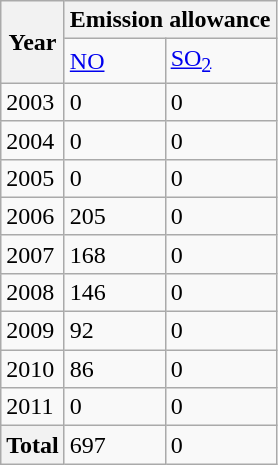<table class="wikitable">
<tr>
<th rowspan="2">Year</th>
<th colspan="2">Emission allowance</th>
</tr>
<tr>
<td><a href='#'>NO</a></td>
<td><a href='#'>SO<sub>2</sub></a></td>
</tr>
<tr>
<td>2003</td>
<td>0</td>
<td>0</td>
</tr>
<tr>
<td>2004</td>
<td>0</td>
<td>0</td>
</tr>
<tr>
<td>2005</td>
<td>0</td>
<td>0</td>
</tr>
<tr>
<td>2006</td>
<td>205</td>
<td>0</td>
</tr>
<tr>
<td>2007</td>
<td>168</td>
<td>0</td>
</tr>
<tr>
<td>2008</td>
<td>146</td>
<td>0</td>
</tr>
<tr>
<td>2009</td>
<td>92</td>
<td>0</td>
</tr>
<tr>
<td>2010</td>
<td>86</td>
<td>0</td>
</tr>
<tr>
<td>2011</td>
<td>0</td>
<td>0</td>
</tr>
<tr>
<th>Total</th>
<td>697</td>
<td>0</td>
</tr>
</table>
